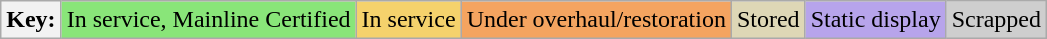<table class="wikitable">
<tr>
<th>Key:</th>
<td bgcolor="#89E579">In service, Mainline Certified</td>
<td bgcolor="#F5D26C">In service</td>
<td bgcolor="#f4a460">Under overhaul/restoration</td>
<td bgcolor="#DED7B6">Stored</td>
<td bgcolor="#B7A4EB">Static display</td>
<td bgcolor="#cecece">Scrapped</td>
</tr>
</table>
